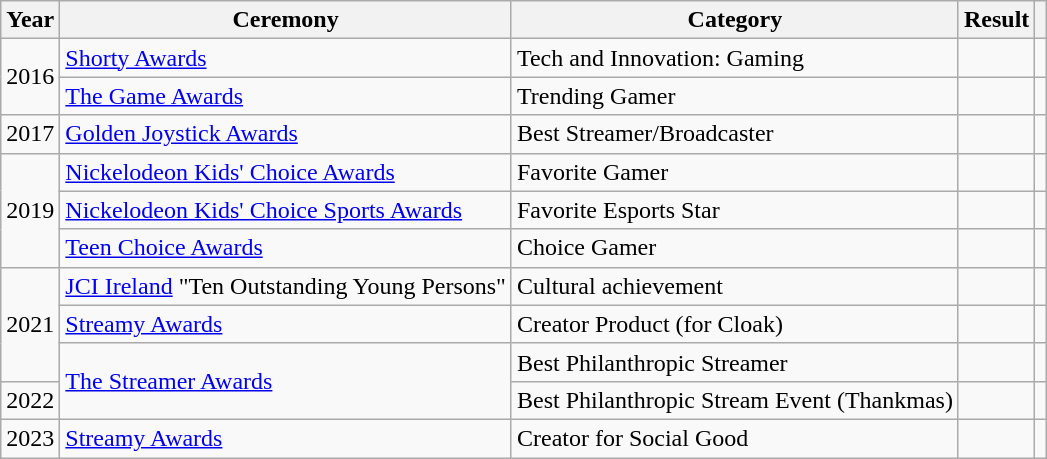<table class="wikitable sortable">
<tr>
<th>Year</th>
<th>Ceremony</th>
<th>Category</th>
<th>Result</th>
<th class="unsortable"></th>
</tr>
<tr>
<td rowspan="2">2016</td>
<td><a href='#'>Shorty Awards</a></td>
<td>Tech and Innovation: Gaming</td>
<td></td>
<td></td>
</tr>
<tr>
<td><a href='#'>The Game Awards</a></td>
<td>Trending Gamer</td>
<td></td>
<td></td>
</tr>
<tr>
<td>2017</td>
<td><a href='#'>Golden Joystick Awards</a></td>
<td>Best Streamer/Broadcaster</td>
<td></td>
<td></td>
</tr>
<tr>
<td rowspan="3">2019</td>
<td><a href='#'>Nickelodeon Kids' Choice Awards</a></td>
<td>Favorite Gamer</td>
<td></td>
<td></td>
</tr>
<tr>
<td><a href='#'>Nickelodeon Kids' Choice Sports Awards</a></td>
<td>Favorite Esports Star</td>
<td></td>
<td></td>
</tr>
<tr>
<td><a href='#'>Teen Choice Awards</a></td>
<td>Choice Gamer</td>
<td></td>
<td></td>
</tr>
<tr>
<td rowspan="3">2021</td>
<td><a href='#'>JCI Ireland</a> "Ten Outstanding Young Persons"</td>
<td>Cultural achievement</td>
<td></td>
<td></td>
</tr>
<tr>
<td><a href='#'>Streamy Awards</a></td>
<td>Creator Product (for Cloak)</td>
<td></td>
<td></td>
</tr>
<tr>
<td rowspan="2"><a href='#'>The Streamer Awards</a></td>
<td>Best Philanthropic Streamer</td>
<td></td>
<td></td>
</tr>
<tr>
<td>2022</td>
<td>Best Philanthropic Stream Event (Thankmas)</td>
<td></td>
<td></td>
</tr>
<tr>
<td>2023</td>
<td><a href='#'>Streamy Awards</a></td>
<td>Creator for Social Good</td>
<td></td>
<td></td>
</tr>
</table>
